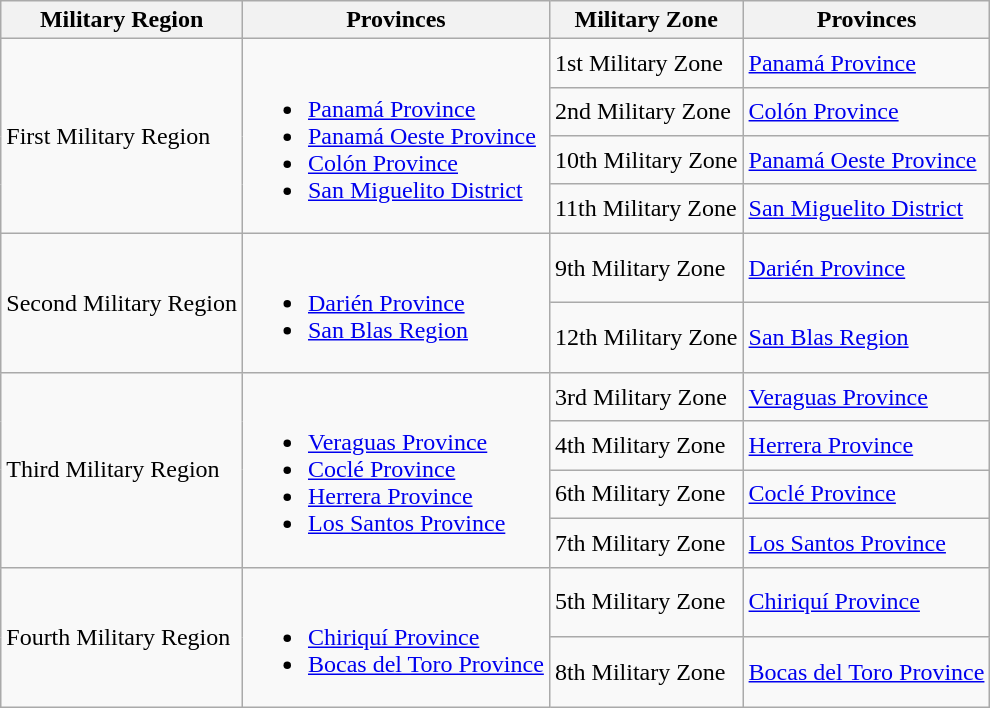<table class="wikitable">
<tr>
<th>Military Region</th>
<th>Provinces</th>
<th>Military Zone</th>
<th>Provinces</th>
</tr>
<tr>
<td rowspan="4">First Military Region</td>
<td rowspan="4"><br><ul><li><a href='#'>Panamá Province</a></li><li><a href='#'>Panamá Oeste Province</a></li><li><a href='#'>Colón Province</a></li><li><a href='#'>San Miguelito District</a></li></ul></td>
<td>1st Military Zone</td>
<td><a href='#'>Panamá Province</a></td>
</tr>
<tr>
<td>2nd Military Zone</td>
<td><a href='#'>Colón Province</a></td>
</tr>
<tr>
<td>10th Military Zone</td>
<td><a href='#'>Panamá Oeste Province</a></td>
</tr>
<tr>
<td>11th Military Zone</td>
<td><a href='#'>San Miguelito District</a></td>
</tr>
<tr>
<td rowspan="2">Second Military Region</td>
<td rowspan="2"><br><ul><li><a href='#'>Darién Province</a></li><li><a href='#'>San Blas Region</a></li></ul></td>
<td>9th Military Zone</td>
<td><a href='#'>Darién Province</a></td>
</tr>
<tr>
<td>12th Military Zone</td>
<td><a href='#'>San Blas Region</a></td>
</tr>
<tr>
<td rowspan="4">Third Military Region</td>
<td rowspan="4"><br><ul><li><a href='#'>Veraguas Province</a></li><li><a href='#'>Coclé Province</a></li><li><a href='#'>Herrera Province</a></li><li><a href='#'>Los Santos Province</a></li></ul></td>
<td>3rd Military Zone</td>
<td><a href='#'>Veraguas Province</a></td>
</tr>
<tr>
<td>4th Military Zone</td>
<td><a href='#'>Herrera Province</a></td>
</tr>
<tr>
<td>6th Military Zone</td>
<td><a href='#'>Coclé Province</a></td>
</tr>
<tr>
<td>7th Military Zone</td>
<td><a href='#'>Los Santos Province</a></td>
</tr>
<tr>
<td rowspan="2">Fourth Military Region</td>
<td rowspan="2"><br><ul><li><a href='#'>Chiriquí Province</a></li><li><a href='#'>Bocas del Toro Province</a></li></ul></td>
<td>5th Military Zone</td>
<td><a href='#'>Chiriquí Province</a></td>
</tr>
<tr>
<td>8th Military Zone</td>
<td><a href='#'>Bocas del Toro Province</a></td>
</tr>
</table>
